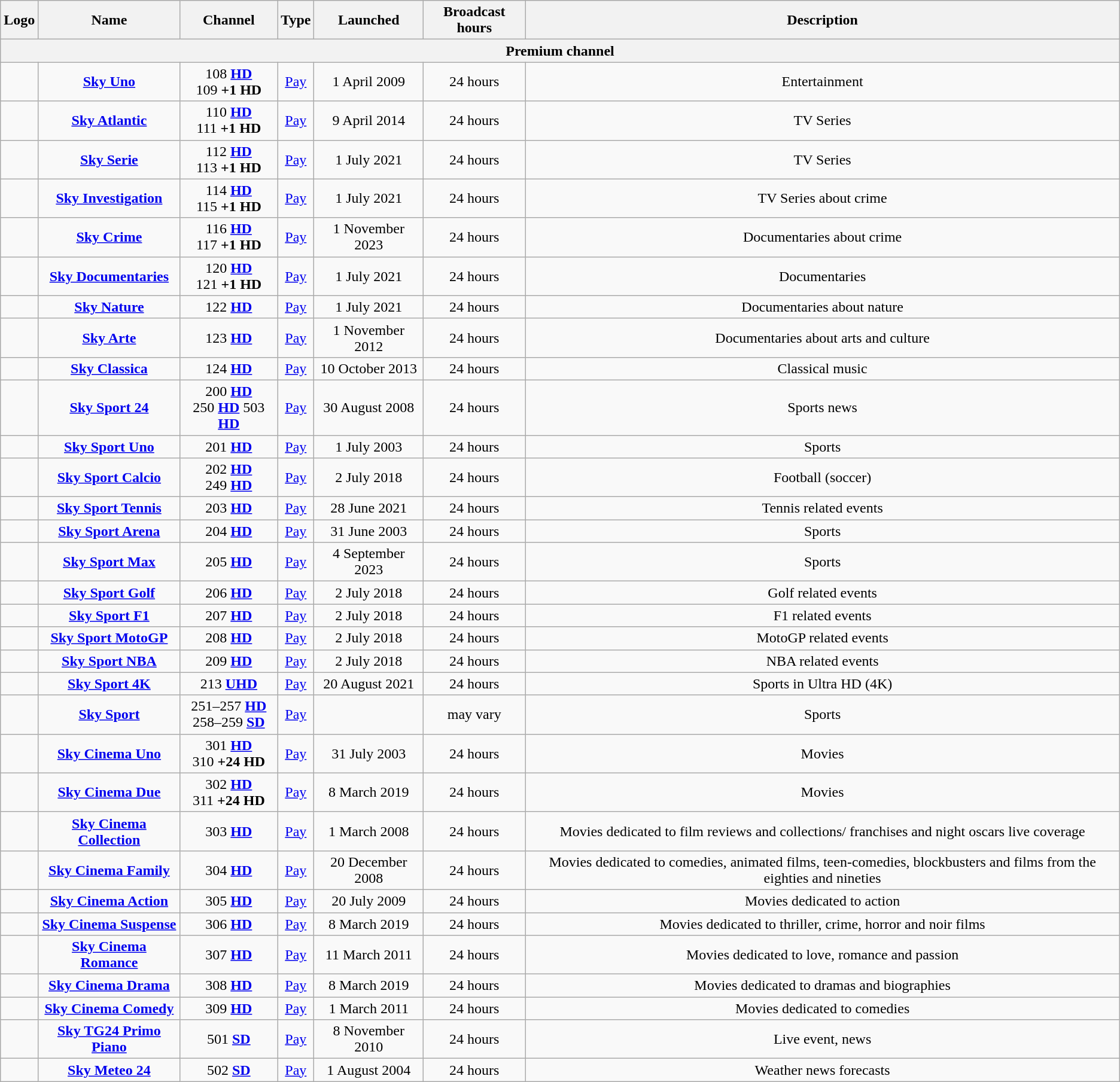<table class="wikitable" style="text-align:center">
<tr>
<th>Logo</th>
<th>Name</th>
<th>Channel</th>
<th>Type</th>
<th>Launched</th>
<th>Broadcast hours</th>
<th>Description</th>
</tr>
<tr>
<th colspan="7">Premium channel</th>
</tr>
<tr>
<td></td>
<td><strong><a href='#'>Sky Uno</a></strong></td>
<td>108 <strong><a href='#'>HD</a></strong><br>109 <strong>+1 HD</strong></td>
<td><a href='#'>Pay</a></td>
<td>1 April 2009</td>
<td>24 hours</td>
<td>Entertainment</td>
</tr>
<tr>
<td></td>
<td><strong><a href='#'>Sky Atlantic</a></strong></td>
<td>110 <strong><a href='#'>HD</a></strong><br>111 <strong>+1 HD</strong></td>
<td><a href='#'>Pay</a></td>
<td>9 April 2014</td>
<td>24 hours</td>
<td>TV Series</td>
</tr>
<tr>
<td></td>
<td><strong><a href='#'>Sky Serie</a></strong></td>
<td>112 <strong><a href='#'>HD</a></strong><br>113 <strong>+1 HD</strong></td>
<td><a href='#'>Pay</a></td>
<td>1 July 2021</td>
<td>24 hours</td>
<td>TV Series</td>
</tr>
<tr>
<td></td>
<td><strong><a href='#'>Sky Investigation</a></strong></td>
<td>114 <strong><a href='#'>HD</a></strong><br>115 <strong>+1 HD</strong></td>
<td><a href='#'>Pay</a></td>
<td>1 July 2021</td>
<td>24 hours</td>
<td>TV Series about crime</td>
</tr>
<tr>
<td></td>
<td><strong><a href='#'>Sky Crime</a></strong></td>
<td>116 <strong><a href='#'>HD</a></strong><br>117 <strong>+1 HD</strong></td>
<td><a href='#'>Pay</a></td>
<td>1 November 2023</td>
<td>24 hours</td>
<td>Documentaries about crime</td>
</tr>
<tr>
<td></td>
<td><strong><a href='#'>Sky Documentaries</a></strong></td>
<td>120 <strong><a href='#'>HD</a></strong><br>121 <strong>+1 HD</strong></td>
<td><a href='#'>Pay</a></td>
<td>1 July 2021</td>
<td>24 hours</td>
<td>Documentaries</td>
</tr>
<tr>
<td></td>
<td><strong><a href='#'>Sky Nature</a></strong></td>
<td>122 <strong><a href='#'>HD</a></strong></td>
<td><a href='#'>Pay</a></td>
<td>1 July 2021</td>
<td>24 hours</td>
<td>Documentaries about nature</td>
</tr>
<tr>
<td></td>
<td><strong><a href='#'>Sky Arte</a></strong></td>
<td>123 <strong><a href='#'>HD</a></strong></td>
<td><a href='#'>Pay</a></td>
<td>1 November 2012</td>
<td>24 hours</td>
<td>Documentaries about arts and culture</td>
</tr>
<tr>
<td></td>
<td><strong><a href='#'>Sky Classica</a></strong></td>
<td>124 <strong><a href='#'>HD</a></strong></td>
<td><a href='#'>Pay</a></td>
<td>10 October 2013</td>
<td>24 hours</td>
<td>Classical music</td>
</tr>
<tr>
<td></td>
<td><strong><a href='#'>Sky Sport 24</a></strong></td>
<td>200 <strong><a href='#'>HD</a></strong><br>250 <strong><a href='#'>HD</a></strong> 
503 <strong><a href='#'>HD</a></strong></td>
<td><a href='#'>Pay</a></td>
<td>30 August 2008</td>
<td>24 hours</td>
<td>Sports news</td>
</tr>
<tr>
<td></td>
<td><strong><a href='#'>Sky Sport Uno</a></strong></td>
<td>201 <strong><a href='#'>HD</a></strong></td>
<td><a href='#'>Pay</a></td>
<td>1 July 2003</td>
<td>24 hours</td>
<td>Sports</td>
</tr>
<tr>
<td></td>
<td><strong><a href='#'>Sky Sport Calcio</a></strong></td>
<td>202 <strong><a href='#'>HD</a></strong><br>249 <strong><a href='#'>HD</a></strong></td>
<td><a href='#'>Pay</a></td>
<td>2 July 2018</td>
<td>24 hours</td>
<td>Football (soccer)</td>
</tr>
<tr>
<td></td>
<td><strong><a href='#'>Sky Sport Tennis</a></strong></td>
<td>203 <strong><a href='#'>HD</a></strong></td>
<td><a href='#'>Pay</a></td>
<td>28 June 2021</td>
<td>24 hours</td>
<td>Tennis related events</td>
</tr>
<tr>
<td></td>
<td><strong><a href='#'>Sky Sport Arena</a></strong></td>
<td>204 <strong><a href='#'>HD</a></strong></td>
<td><a href='#'>Pay</a></td>
<td>31 June 2003</td>
<td>24 hours</td>
<td>Sports</td>
</tr>
<tr>
<td></td>
<td><strong><a href='#'>Sky Sport Max</a></strong></td>
<td>205 <strong><a href='#'>HD</a></strong></td>
<td><a href='#'>Pay</a></td>
<td>4 September 2023</td>
<td>24 hours</td>
<td>Sports</td>
</tr>
<tr>
<td></td>
<td><strong><a href='#'>Sky Sport Golf</a></strong></td>
<td>206 <strong><a href='#'>HD</a></strong></td>
<td><a href='#'>Pay</a></td>
<td>2 July 2018</td>
<td>24 hours</td>
<td>Golf related events</td>
</tr>
<tr>
<td></td>
<td><strong><a href='#'>Sky Sport F1</a></strong></td>
<td>207 <strong><a href='#'>HD</a></strong></td>
<td><a href='#'>Pay</a></td>
<td>2 July 2018</td>
<td>24 hours</td>
<td>F1 related events</td>
</tr>
<tr>
<td></td>
<td><strong><a href='#'>Sky Sport MotoGP</a></strong></td>
<td>208 <strong><a href='#'>HD</a></strong></td>
<td><a href='#'>Pay</a></td>
<td>2 July 2018</td>
<td>24 hours</td>
<td>MotoGP related events</td>
</tr>
<tr>
<td></td>
<td><strong><a href='#'>Sky Sport NBA</a></strong></td>
<td>209 <strong><a href='#'>HD</a></strong></td>
<td><a href='#'>Pay</a></td>
<td>2 July 2018</td>
<td>24 hours</td>
<td>NBA related events</td>
</tr>
<tr>
<td></td>
<td><strong><a href='#'>Sky Sport 4K</a></strong></td>
<td>213 <strong><a href='#'>UHD</a></strong></td>
<td><a href='#'>Pay</a></td>
<td>20 August 2021</td>
<td>24 hours</td>
<td>Sports in Ultra HD (4K)</td>
</tr>
<tr>
<td></td>
<td><strong><a href='#'>Sky Sport</a></strong></td>
<td>251–257 <strong><a href='#'>HD</a></strong><br>258–259 <strong><a href='#'>SD</a></strong></td>
<td><a href='#'>Pay</a></td>
<td></td>
<td>may vary</td>
<td>Sports</td>
</tr>
<tr>
<td></td>
<td><strong><a href='#'>Sky Cinema Uno</a></strong></td>
<td>301 <strong><a href='#'>HD</a></strong><br>310 <strong>+24 HD</strong></td>
<td><a href='#'>Pay</a></td>
<td>31 July 2003</td>
<td>24 hours</td>
<td>Movies</td>
</tr>
<tr>
<td></td>
<td><strong><a href='#'>Sky Cinema Due</a></strong></td>
<td>302 <strong><a href='#'>HD</a></strong><br>311 <strong>+24 HD</strong></td>
<td><a href='#'>Pay</a></td>
<td>8 March 2019</td>
<td>24 hours</td>
<td>Movies</td>
</tr>
<tr>
<td></td>
<td><strong><a href='#'>Sky Cinema Collection</a></strong></td>
<td>303 <strong><a href='#'>HD</a></strong></td>
<td><a href='#'>Pay</a></td>
<td>1 March 2008</td>
<td>24 hours</td>
<td>Movies dedicated to film reviews and collections/ franchises and night oscars live coverage</td>
</tr>
<tr>
<td></td>
<td><strong><a href='#'>Sky Cinema Family</a></strong></td>
<td>304 <strong><a href='#'>HD</a></strong></td>
<td><a href='#'>Pay</a></td>
<td>20 December 2008</td>
<td>24 hours</td>
<td>Movies dedicated to comedies, animated films, teen-comedies, blockbusters and films from the eighties and nineties</td>
</tr>
<tr>
<td></td>
<td><strong><a href='#'>Sky Cinema Action</a></strong></td>
<td>305 <strong><a href='#'>HD</a></strong></td>
<td><a href='#'>Pay</a></td>
<td>20 July 2009</td>
<td>24 hours</td>
<td>Movies dedicated to action</td>
</tr>
<tr>
<td></td>
<td><strong><a href='#'>Sky Cinema Suspense</a></strong></td>
<td>306 <strong><a href='#'>HD</a></strong></td>
<td><a href='#'>Pay</a></td>
<td>8 March 2019</td>
<td>24 hours</td>
<td>Movies dedicated to thriller, crime, horror and noir films</td>
</tr>
<tr>
<td></td>
<td><strong><a href='#'>Sky Cinema Romance</a></strong></td>
<td>307 <strong><a href='#'>HD</a></strong></td>
<td><a href='#'>Pay</a></td>
<td>11 March 2011</td>
<td>24 hours</td>
<td>Movies dedicated to love, romance and passion</td>
</tr>
<tr>
<td></td>
<td><strong><a href='#'>Sky Cinema Drama</a></strong></td>
<td>308 <strong><a href='#'>HD</a></strong></td>
<td><a href='#'>Pay</a></td>
<td>8 March 2019</td>
<td>24 hours</td>
<td>Movies dedicated to dramas and biographies</td>
</tr>
<tr>
<td></td>
<td><strong><a href='#'>Sky Cinema Comedy</a></strong></td>
<td>309 <strong><a href='#'>HD</a></strong></td>
<td><a href='#'>Pay</a></td>
<td>1 March 2011</td>
<td>24 hours</td>
<td>Movies dedicated to comedies </td>
</tr>
<tr>
<td></td>
<td><strong><a href='#'>Sky TG24 Primo Piano</a></strong></td>
<td>501 <strong><a href='#'>SD</a></strong></td>
<td><a href='#'>Pay</a></td>
<td>8 November 2010</td>
<td>24 hours</td>
<td>Live event, news</td>
</tr>
<tr>
<td></td>
<td><strong><a href='#'>Sky Meteo 24</a></strong></td>
<td>502 <strong><a href='#'>SD</a></strong></td>
<td><a href='#'>Pay</a></td>
<td>1 August 2004</td>
<td>24 hours</td>
<td>Weather news forecasts</td>
</tr>
</table>
